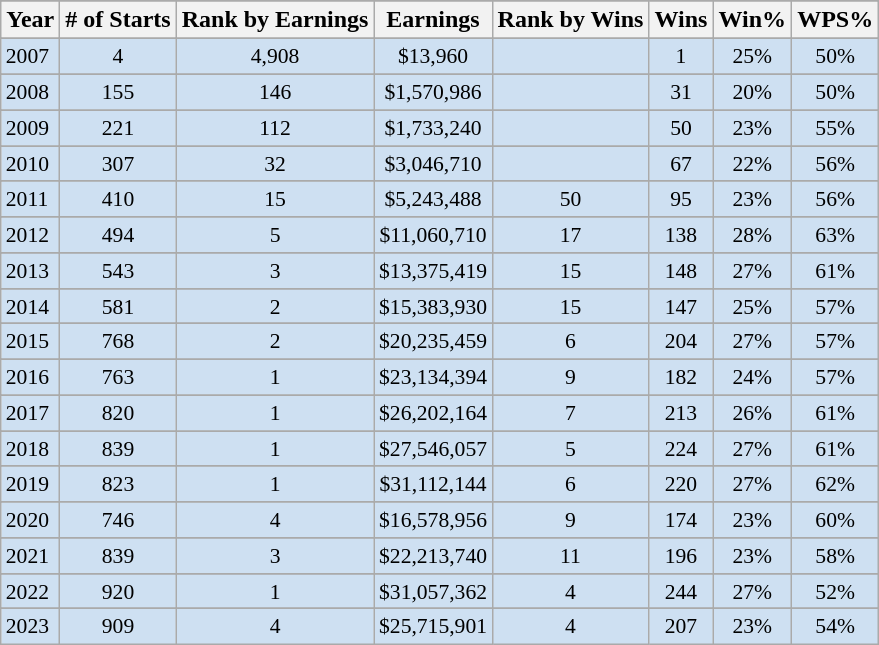<table class="wikitable sortable">
<tr>
</tr>
<tr style="font-size:90%; background-color:white">
</tr>
<tr style="font-size:90%; background-color:#CEE0F2">
</tr>
<tr>
<th>Year</th>
<th># of Starts</th>
<th>Rank by Earnings</th>
<th>Earnings</th>
<th>Rank by Wins</th>
<th>Wins</th>
<th>Win%</th>
<th>WPS%</th>
</tr>
<tr>
</tr>
<tr style="font-size:90%; background-color:white">
</tr>
<tr style="font-size:90%; background-color:#CEE0F2">
<td>2007</td>
<td style="text-align:center;">4</td>
<td style="text-align:center;">4,908</td>
<td style="text-align:center;">$13,960</td>
<td style="text-align:center;"></td>
<td style="text-align:center;">1</td>
<td style="text-align:center;">25%</td>
<td style="text-align:center;">50%</td>
</tr>
<tr>
</tr>
<tr style="font-size:90%; background-color:white">
</tr>
<tr style="font-size:90%; background-color:#CEE0F2">
<td>2008</td>
<td style="text-align:center;">155</td>
<td style="text-align:center;">146</td>
<td style="text-align:center;">$1,570,986</td>
<td style="text-align:center;"></td>
<td style="text-align:center;">31</td>
<td style="text-align:center;">20%</td>
<td style="text-align:center;">50%</td>
</tr>
<tr>
</tr>
<tr style="font-size:90%; background-color:white">
</tr>
<tr style="font-size:90%; background-color:#CEE0F2">
<td>2009</td>
<td style="text-align:center;">221</td>
<td style="text-align:center;">112</td>
<td style="text-align:center;">$1,733,240</td>
<td style="text-align:center;"></td>
<td style="text-align:center;">50</td>
<td style="text-align:center;">23%</td>
<td style="text-align:center;">55%</td>
</tr>
<tr>
</tr>
<tr style="font-size:90%; background-color:white">
</tr>
<tr style="font-size:90%; background-color:#CEE0F2">
<td>2010</td>
<td style="text-align:center;">307</td>
<td style="text-align:center;">32</td>
<td style="text-align:center;">$3,046,710</td>
<td style="text-align:center;"></td>
<td style="text-align:center;">67</td>
<td style="text-align:center;">22%</td>
<td style="text-align:center;">56%</td>
</tr>
<tr>
</tr>
<tr style="font-size:90%; background-color:white">
</tr>
<tr style="font-size:90%; background-color:#CEE0F2">
<td>2011</td>
<td style="text-align:center;">410</td>
<td style="text-align:center;">15</td>
<td style="text-align:center;">$5,243,488</td>
<td style="text-align:center;">50</td>
<td style="text-align:center;">95</td>
<td style="text-align:center;">23%</td>
<td style="text-align:center;">56%</td>
</tr>
<tr>
</tr>
<tr style="font-size:90%; background-color:white">
</tr>
<tr style="font-size:90%; background-color:#CEE0F2">
<td>2012</td>
<td style="text-align:center;">494</td>
<td style="text-align:center;">5</td>
<td style="text-align:center;">$11,060,710</td>
<td style="text-align:center;">17</td>
<td style="text-align:center;">138</td>
<td style="text-align:center;">28%</td>
<td style="text-align:center;">63%</td>
</tr>
<tr>
</tr>
<tr style="font-size:90%; background-color:white">
</tr>
<tr style="font-size:90%; background-color:#CEE0F2">
<td>2013</td>
<td style="text-align:center;">543</td>
<td style="text-align:center;">3</td>
<td style="text-align:center;">$13,375,419</td>
<td style="text-align:center;">15</td>
<td style="text-align:center;">148</td>
<td style="text-align:center;">27%</td>
<td style="text-align:center;">61%</td>
</tr>
<tr>
</tr>
<tr style="font-size:90%; background-color:white">
</tr>
<tr style="font-size:90%; background-color:#CEE0F2">
<td>2014</td>
<td style="text-align:center;">581</td>
<td style="text-align:center;">2</td>
<td style="text-align:center;">$15,383,930</td>
<td style="text-align:center;">15</td>
<td style="text-align:center;">147</td>
<td style="text-align:center;">25%</td>
<td style="text-align:center;">57%</td>
</tr>
<tr>
</tr>
<tr style="font-size:90%; background-color:white">
</tr>
<tr style="font-size:90%; background-color:#CEE0F2">
<td>2015</td>
<td style="text-align:center;">768</td>
<td style="text-align:center;">2</td>
<td style="text-align:center;">$20,235,459</td>
<td style="text-align:center;">6</td>
<td style="text-align:center;">204</td>
<td style="text-align:center;">27%</td>
<td style="text-align:center;">57%</td>
</tr>
<tr>
</tr>
<tr style="font-size:90%; background-color:white">
</tr>
<tr style="font-size:90%; background-color:#CEE0F2">
<td>2016</td>
<td style="text-align:center;">763</td>
<td style="text-align:center;">1</td>
<td style="text-align:center;">$23,134,394</td>
<td style="text-align:center;">9</td>
<td style="text-align:center;">182</td>
<td style="text-align:center;">24%</td>
<td style="text-align:center;">57%</td>
</tr>
<tr>
</tr>
<tr style="font-size:90%; background-color:white">
</tr>
<tr style="font-size:90%; background-color:#CEE0F2">
<td>2017</td>
<td style="text-align:center;">820</td>
<td style="text-align:center;">1</td>
<td style="text-align:center;">$26,202,164</td>
<td style="text-align:center;">7</td>
<td style="text-align:center;">213</td>
<td style="text-align:center;">26%</td>
<td style="text-align:center;">61%</td>
</tr>
<tr>
</tr>
<tr style="font-size:90%; background-color:white">
</tr>
<tr style="font-size:90%; background-color:#CEE0F2">
<td>2018</td>
<td style="text-align:center;">839</td>
<td style="text-align:center;">1</td>
<td style="text-align:center;">$27,546,057</td>
<td style="text-align:center;">5</td>
<td style="text-align:center;">224</td>
<td style="text-align:center;">27%</td>
<td style="text-align:center;">61%</td>
</tr>
<tr>
</tr>
<tr style="font-size:90%; background-color:white">
</tr>
<tr style="font-size:90%; background-color:#CEE0F2">
<td>2019</td>
<td style="text-align:center;">823</td>
<td style="text-align:center;">1</td>
<td style="text-align:center;">$31,112,144</td>
<td style="text-align:center;">6</td>
<td style="text-align:center;">220</td>
<td style="text-align:center;">27%</td>
<td style="text-align:center;">62%</td>
</tr>
<tr>
</tr>
<tr style="font-size:90%; background-color:white">
</tr>
<tr style="font-size:90%; background-color:#CEE0F2">
<td>2020</td>
<td style="text-align:center;">746</td>
<td style="text-align:center;">4</td>
<td style="text-align:center;">$16,578,956</td>
<td style="text-align:center;">9</td>
<td style="text-align:center;">174</td>
<td style="text-align:center;">23%</td>
<td style="text-align:center;">60%</td>
</tr>
<tr>
</tr>
<tr style="font-size:90%; background-color:white">
</tr>
<tr style="font-size:90%; background-color:#CEE0F2">
<td>2021</td>
<td style="text-align:center;">839</td>
<td style="text-align:center;">3</td>
<td style="text-align:center;">$22,213,740</td>
<td style="text-align:center;">11</td>
<td style="text-align:center;">196</td>
<td style="text-align:center;">23%</td>
<td style="text-align:center;">58%</td>
</tr>
<tr>
</tr>
<tr style="font-size:90%; background-color:white">
</tr>
<tr style="font-size:90%; background-color:#CEE0F2">
<td>2022</td>
<td style="text-align:center;">920</td>
<td style="text-align:center;">1</td>
<td style="text-align:center;">$31,057,362</td>
<td style="text-align:center;">4</td>
<td style="text-align:center;">244</td>
<td style="text-align:center;">27%</td>
<td style="text-align:center;">52%</td>
</tr>
<tr>
</tr>
<tr style="font-size:90%; background-color:white">
</tr>
<tr style="font-size:90%; background-color:#CEE0F2">
<td>2023</td>
<td style="text-align:center;">909</td>
<td style="text-align:center;">4</td>
<td style="text-align:center;">$25,715,901</td>
<td style="text-align:center;">4</td>
<td style="text-align:center;">207</td>
<td style="text-align:center;">23%</td>
<td style="text-align:center;">54%</td>
</tr>
</table>
